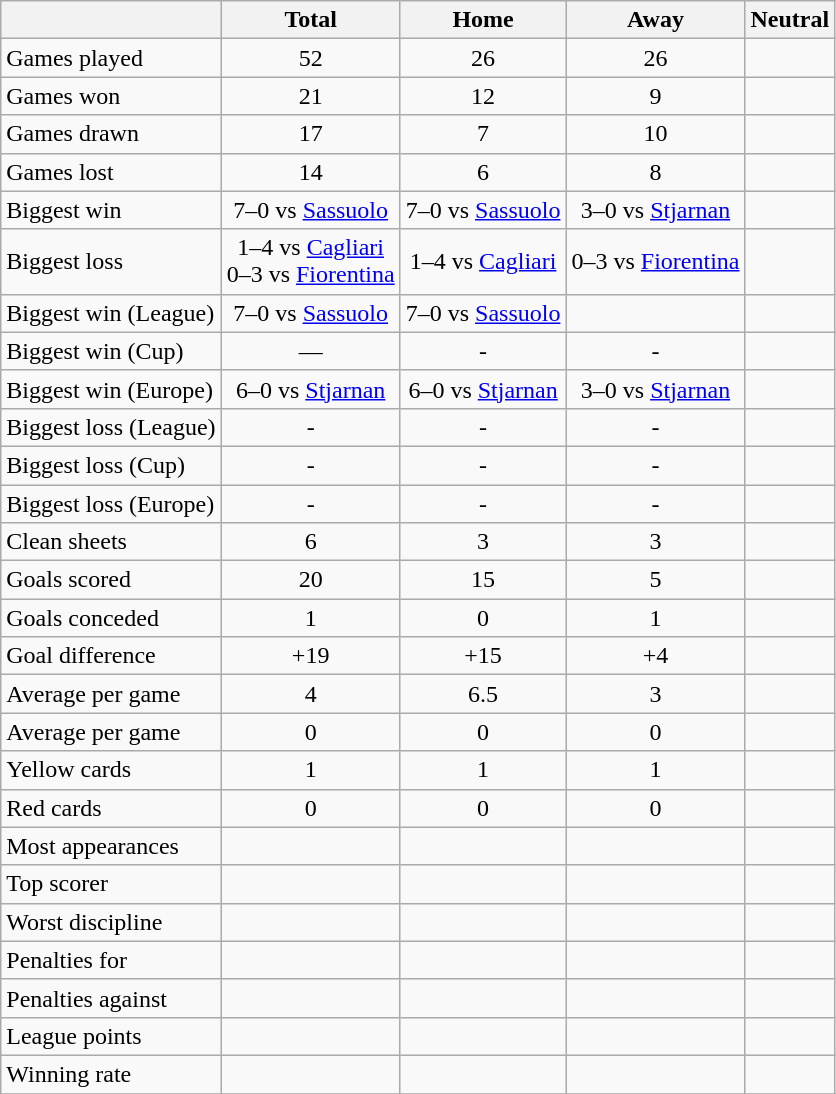<table class="wikitable" style="text-align: center;">
<tr>
<th></th>
<th>Total</th>
<th>Home</th>
<th>Away</th>
<th>Neutral</th>
</tr>
<tr>
<td align=left>Games played</td>
<td>52</td>
<td>26</td>
<td>26</td>
<td></td>
</tr>
<tr>
<td align=left>Games won</td>
<td>21</td>
<td>12</td>
<td>9</td>
<td></td>
</tr>
<tr>
<td align=left>Games drawn</td>
<td>17</td>
<td>7</td>
<td>10</td>
<td></td>
</tr>
<tr>
<td align=left>Games lost</td>
<td>14</td>
<td>6</td>
<td>8</td>
<td></td>
</tr>
<tr>
<td align=left>Biggest win</td>
<td>7–0 vs <a href='#'>Sassuolo</a></td>
<td>7–0 vs <a href='#'>Sassuolo</a></td>
<td>3–0 vs <a href='#'>Stjarnan</a></td>
<td></td>
</tr>
<tr>
<td align=left>Biggest loss</td>
<td>1–4 vs <a href='#'>Cagliari</a><br>0–3 vs <a href='#'>Fiorentina</a></td>
<td>1–4 vs <a href='#'>Cagliari</a></td>
<td>0–3 vs <a href='#'>Fiorentina</a></td>
<td></td>
</tr>
<tr>
<td align=left>Biggest win (League)</td>
<td>7–0 vs <a href='#'>Sassuolo</a></td>
<td>7–0 vs <a href='#'>Sassuolo</a></td>
<td></td>
<td></td>
</tr>
<tr>
<td align=left>Biggest win (Cup)</td>
<td>—</td>
<td>-</td>
<td>-</td>
<td></td>
</tr>
<tr>
<td align=left>Biggest win (Europe)</td>
<td>6–0 vs <a href='#'>Stjarnan</a></td>
<td>6–0 vs <a href='#'>Stjarnan</a></td>
<td>3–0 vs <a href='#'>Stjarnan</a></td>
<td></td>
</tr>
<tr>
<td align=left>Biggest loss (League)</td>
<td>-</td>
<td>-</td>
<td>-</td>
<td></td>
</tr>
<tr>
<td align=left>Biggest loss (Cup)</td>
<td>-</td>
<td>-</td>
<td>-</td>
<td></td>
</tr>
<tr>
<td align=left>Biggest loss (Europe)</td>
<td>-</td>
<td>-</td>
<td>-</td>
<td></td>
</tr>
<tr>
<td align=left>Clean sheets</td>
<td>6</td>
<td>3</td>
<td>3</td>
<td></td>
</tr>
<tr>
<td align=left>Goals scored</td>
<td>20</td>
<td>15</td>
<td>5</td>
<td></td>
</tr>
<tr>
<td align=left>Goals conceded</td>
<td>1</td>
<td>0</td>
<td>1</td>
<td></td>
</tr>
<tr>
<td align=left>Goal difference</td>
<td>+19</td>
<td>+15</td>
<td>+4</td>
<td></td>
</tr>
<tr>
<td align=left>Average  per game</td>
<td>4</td>
<td>6.5</td>
<td>3</td>
<td></td>
</tr>
<tr>
<td align=left>Average  per game</td>
<td>0</td>
<td>0</td>
<td>0</td>
<td></td>
</tr>
<tr>
<td align=left>Yellow cards</td>
<td>1</td>
<td>1</td>
<td>1</td>
<td></td>
</tr>
<tr>
<td align=left>Red cards</td>
<td>0</td>
<td>0</td>
<td>0</td>
<td></td>
</tr>
<tr>
<td align=left>Most appearances</td>
<td></td>
<td></td>
<td></td>
<td></td>
</tr>
<tr>
<td align=left>Top scorer</td>
<td></td>
<td></td>
<td></td>
<td></td>
</tr>
<tr>
<td align=left>Worst discipline</td>
<td></td>
<td></td>
<td></td>
<td></td>
</tr>
<tr>
<td align=left>Penalties for</td>
<td></td>
<td></td>
<td></td>
<td></td>
</tr>
<tr>
<td align=left>Penalties against</td>
<td></td>
<td></td>
<td></td>
<td></td>
</tr>
<tr>
<td align=left>League points</td>
<td></td>
<td></td>
<td></td>
<td></td>
</tr>
<tr>
<td align=left>Winning rate</td>
<td></td>
<td></td>
<td></td>
<td></td>
</tr>
<tr>
</tr>
</table>
